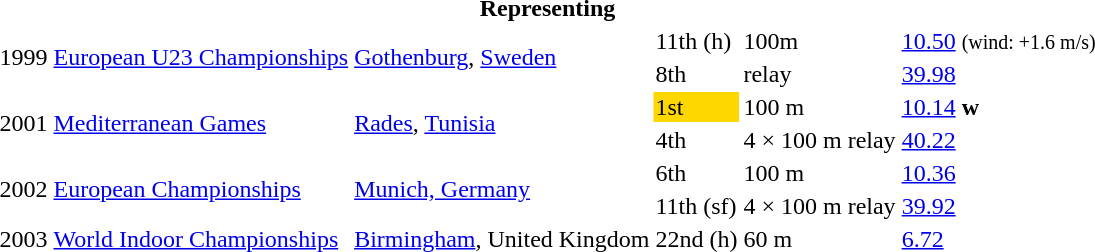<table>
<tr>
<th colspan="6">Representing </th>
</tr>
<tr>
<td rowspan=2>1999</td>
<td rowspan=2><a href='#'>European U23 Championships</a></td>
<td rowspan=2><a href='#'>Gothenburg</a>, <a href='#'>Sweden</a></td>
<td>11th (h)</td>
<td>100m</td>
<td><a href='#'>10.50</a> <small>(wind: +1.6 m/s)</small></td>
</tr>
<tr>
<td>8th</td>
<td> relay</td>
<td><a href='#'>39.98</a></td>
</tr>
<tr>
<td rowspan=2>2001</td>
<td rowspan=2><a href='#'>Mediterranean Games</a></td>
<td rowspan=2><a href='#'>Rades</a>, <a href='#'>Tunisia</a></td>
<td bgcolor="gold">1st</td>
<td>100 m</td>
<td><a href='#'>10.14</a> <strong>w</strong></td>
</tr>
<tr>
<td>4th</td>
<td>4 × 100 m relay</td>
<td><a href='#'>40.22</a></td>
</tr>
<tr>
<td rowspan=2>2002</td>
<td rowspan=2><a href='#'>European Championships</a></td>
<td rowspan=2><a href='#'>Munich, Germany</a></td>
<td>6th</td>
<td>100 m</td>
<td><a href='#'>10.36</a></td>
</tr>
<tr>
<td>11th (sf)</td>
<td>4 × 100 m relay</td>
<td><a href='#'>39.92</a></td>
</tr>
<tr>
<td>2003</td>
<td><a href='#'>World Indoor Championships</a></td>
<td><a href='#'>Birmingham</a>, United Kingdom</td>
<td>22nd (h)</td>
<td>60 m</td>
<td><a href='#'>6.72</a></td>
</tr>
</table>
